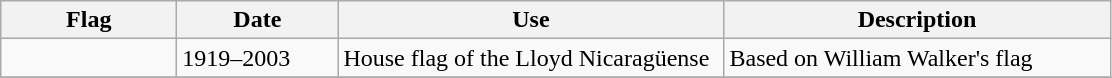<table class="wikitable">
<tr>
<th style="width:110px;">Flag</th>
<th style="width:100px;">Date</th>
<th style="width:250px;">Use</th>
<th style="width:250px;">Description</th>
</tr>
<tr>
<td></td>
<td>1919–2003</td>
<td>House flag of the Lloyd Nicaragüense</td>
<td>Based on William Walker's flag</td>
</tr>
<tr>
</tr>
</table>
